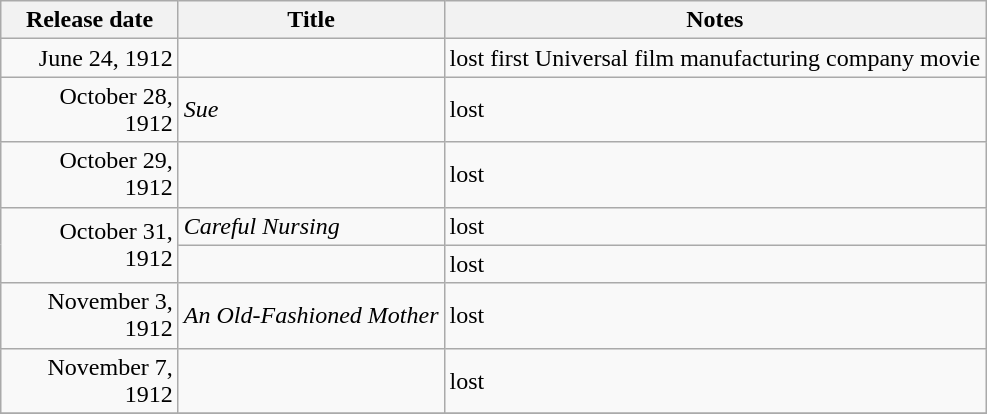<table class="wikitable sortable">
<tr>
<th style="width:111px;">Release date</th>
<th>Title</th>
<th>Notes</th>
</tr>
<tr>
<td style="text-align:right;">June 24, 1912</td>
<td><em></em></td>
<td>lost  first Universal film manufacturing company movie</td>
</tr>
<tr>
<td style="text-align:right;">October 28, 1912</td>
<td><em>Sue</em></td>
<td>lost </td>
</tr>
<tr>
<td style="text-align:right;">October 29, 1912</td>
<td><em></em></td>
<td>lost </td>
</tr>
<tr>
<td style="text-align:right;" rowspan="2">October 31, 1912</td>
<td><em>Careful Nursing</em></td>
<td>lost </td>
</tr>
<tr>
<td><em></em></td>
<td>lost </td>
</tr>
<tr>
<td style="text-align:right;">November 3, 1912</td>
<td><em>An Old-Fashioned Mother</em></td>
<td>lost </td>
</tr>
<tr>
<td style="text-align:right;">November 7, 1912</td>
<td><em></em></td>
<td>lost </td>
</tr>
<tr>
</tr>
</table>
